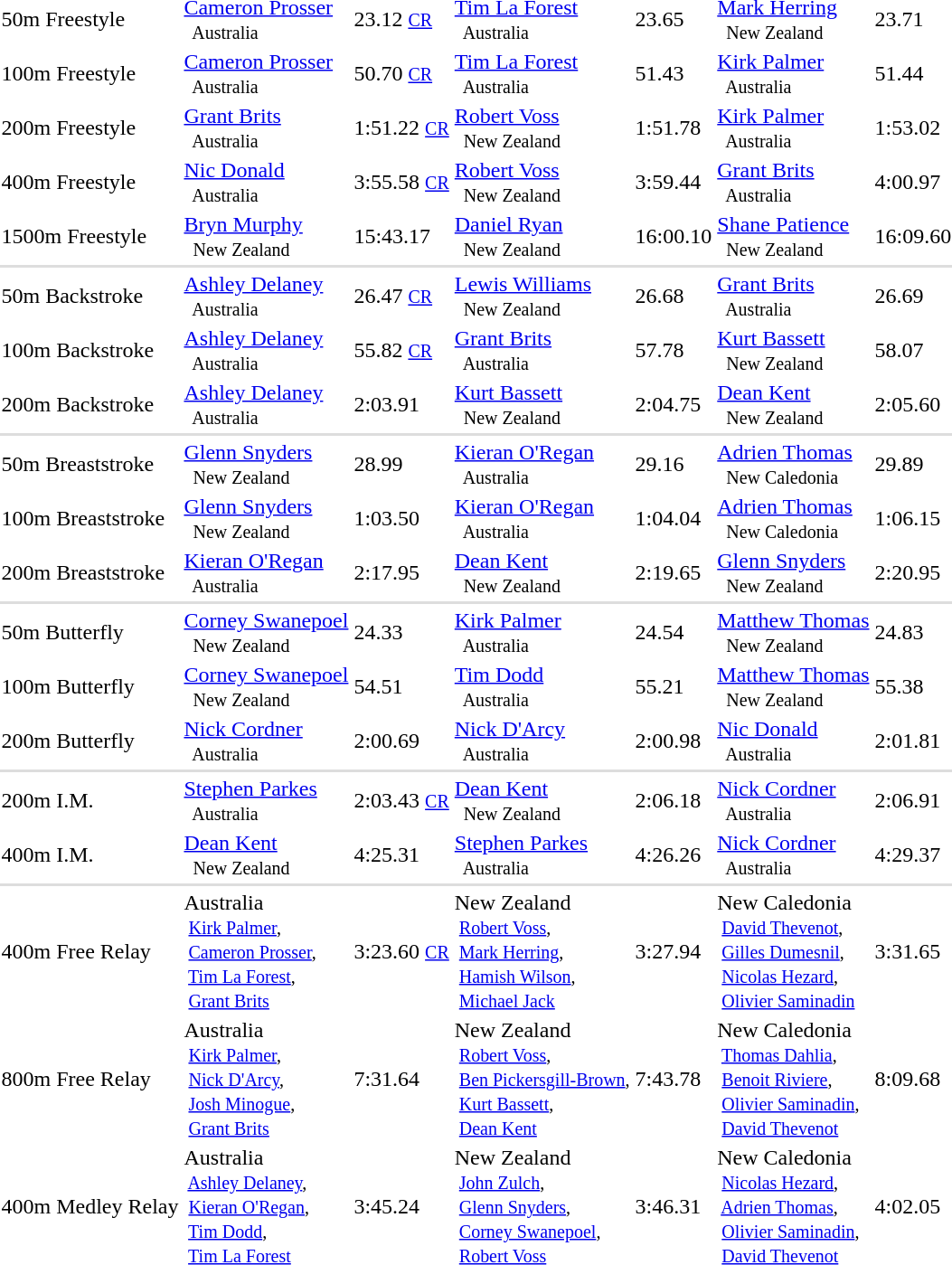<table>
<tr>
<td>50m Freestyle</td>
<td><a href='#'>Cameron Prosser</a> <small><br>    Australia </small></td>
<td>23.12 <small><a href='#'>CR</a></small></td>
<td><a href='#'>Tim La Forest</a> <small><br>    Australia </small></td>
<td>23.65</td>
<td><a href='#'>Mark Herring</a> <small><br>    New Zealand </small></td>
<td>23.71</td>
</tr>
<tr>
<td>100m Freestyle</td>
<td><a href='#'>Cameron Prosser</a> <small><br>    Australia </small></td>
<td>50.70 <small><a href='#'>CR</a></small></td>
<td><a href='#'>Tim La Forest</a> <small><br>    Australia </small></td>
<td>51.43</td>
<td><a href='#'>Kirk Palmer</a> <small><br>    Australia </small></td>
<td>51.44</td>
</tr>
<tr>
<td>200m Freestyle</td>
<td><a href='#'>Grant Brits</a> <small><br>    Australia </small></td>
<td>1:51.22 <small><a href='#'>CR</a></small></td>
<td><a href='#'>Robert Voss</a> <small><br>    New Zealand </small></td>
<td>1:51.78</td>
<td><a href='#'>Kirk Palmer</a> <small><br>    Australia </small></td>
<td>1:53.02</td>
</tr>
<tr>
<td>400m Freestyle</td>
<td><a href='#'>Nic Donald</a> <small><br>    Australia </small></td>
<td>3:55.58 <small><a href='#'>CR</a></small></td>
<td><a href='#'>Robert Voss</a> <small><br>    New Zealand </small></td>
<td>3:59.44</td>
<td><a href='#'>Grant Brits</a> <small><br>    Australia </small></td>
<td>4:00.97</td>
</tr>
<tr>
<td>1500m Freestyle</td>
<td><a href='#'>Bryn Murphy</a> <small><br>    New Zealand </small></td>
<td>15:43.17</td>
<td><a href='#'>Daniel Ryan</a> <small><br>    New Zealand </small></td>
<td>16:00.10</td>
<td><a href='#'>Shane Patience</a> <small><br>    New Zealand </small></td>
<td>16:09.60</td>
</tr>
<tr bgcolor=#DDDDDD>
<td colspan=7></td>
</tr>
<tr>
<td>50m Backstroke</td>
<td><a href='#'>Ashley Delaney</a> <small><br>    Australia </small></td>
<td>26.47 <small><a href='#'>CR</a></small></td>
<td><a href='#'>Lewis Williams</a> <small><br>    New Zealand </small></td>
<td>26.68</td>
<td><a href='#'>Grant Brits</a> <small><br>    Australia </small></td>
<td>26.69</td>
</tr>
<tr>
<td>100m Backstroke</td>
<td><a href='#'>Ashley Delaney</a> <small><br>    Australia </small></td>
<td>55.82 <small><a href='#'>CR</a></small></td>
<td><a href='#'>Grant Brits</a> <small><br>    Australia </small></td>
<td>57.78</td>
<td><a href='#'>Kurt Bassett</a> <small><br>    New Zealand </small></td>
<td>58.07</td>
</tr>
<tr>
<td>200m Backstroke</td>
<td><a href='#'>Ashley Delaney</a> <small><br>    Australia </small></td>
<td>2:03.91</td>
<td><a href='#'>Kurt Bassett</a> <small><br>    New Zealand </small></td>
<td>2:04.75</td>
<td><a href='#'>Dean Kent</a> <small><br>    New Zealand </small></td>
<td>2:05.60</td>
</tr>
<tr bgcolor=#DDDDDD>
<td colspan=7></td>
</tr>
<tr>
<td>50m Breaststroke</td>
<td><a href='#'>Glenn Snyders</a> <small><br>    New Zealand </small></td>
<td>28.99</td>
<td><a href='#'>Kieran O'Regan</a> <small><br>    Australia </small></td>
<td>29.16</td>
<td><a href='#'>Adrien Thomas</a> <small><br>    New Caledonia </small></td>
<td>29.89</td>
</tr>
<tr>
<td>100m Breaststroke</td>
<td><a href='#'>Glenn Snyders</a> <small><br>    New Zealand </small></td>
<td>1:03.50</td>
<td><a href='#'>Kieran O'Regan</a> <small><br>    Australia </small></td>
<td>1:04.04</td>
<td><a href='#'>Adrien Thomas</a> <small><br>    New Caledonia </small></td>
<td>1:06.15</td>
</tr>
<tr>
<td>200m Breaststroke</td>
<td><a href='#'>Kieran O'Regan</a> <small><br>    Australia </small></td>
<td>2:17.95</td>
<td><a href='#'>Dean Kent</a> <small><br>    New Zealand </small></td>
<td>2:19.65</td>
<td><a href='#'>Glenn Snyders</a> <small><br>    New Zealand </small></td>
<td>2:20.95</td>
</tr>
<tr bgcolor=#DDDDDD>
<td colspan=7></td>
</tr>
<tr>
<td>50m Butterfly</td>
<td><a href='#'>Corney Swanepoel</a> <small><br>    New Zealand </small></td>
<td>24.33</td>
<td><a href='#'>Kirk Palmer</a> <small><br>    Australia </small></td>
<td>24.54</td>
<td><a href='#'>Matthew Thomas</a> <small><br>    New Zealand </small></td>
<td>24.83</td>
</tr>
<tr>
<td>100m Butterfly</td>
<td><a href='#'>Corney Swanepoel</a> <small><br>    New Zealand </small></td>
<td>54.51</td>
<td><a href='#'>Tim Dodd</a> <small><br>    Australia </small></td>
<td>55.21</td>
<td><a href='#'>Matthew Thomas</a> <small><br>    New Zealand </small></td>
<td>55.38</td>
</tr>
<tr>
<td>200m Butterfly</td>
<td><a href='#'>Nick Cordner</a> <small><br>    Australia </small></td>
<td>2:00.69</td>
<td><a href='#'>Nick D'Arcy</a> <small><br>    Australia </small></td>
<td>2:00.98</td>
<td><a href='#'>Nic Donald</a> <small><br>    Australia </small></td>
<td>2:01.81</td>
</tr>
<tr bgcolor=#DDDDDD>
<td colspan=7></td>
</tr>
<tr>
<td>200m I.M.</td>
<td><a href='#'>Stephen Parkes</a> <small><br>    Australia </small></td>
<td>2:03.43 <small><a href='#'>CR</a></small></td>
<td><a href='#'>Dean Kent</a> <small><br>    New Zealand </small></td>
<td>2:06.18</td>
<td><a href='#'>Nick Cordner</a> <small><br>    Australia </small></td>
<td>2:06.91</td>
</tr>
<tr>
<td>400m I.M.</td>
<td><a href='#'>Dean Kent</a> <small><br>    New Zealand</small></td>
<td>4:25.31</td>
<td><a href='#'>Stephen Parkes</a> <small><br>    Australia </small></td>
<td>4:26.26</td>
<td><a href='#'>Nick Cordner</a> <small><br>    Australia </small></td>
<td>4:29.37</td>
</tr>
<tr bgcolor=#DDDDDD>
<td colspan=7></td>
</tr>
<tr>
<td>400m Free Relay</td>
<td> Australia <small><br>  <a href='#'>Kirk Palmer</a>, <br>  <a href='#'>Cameron Prosser</a>, <br>  <a href='#'>Tim La Forest</a>, <br>  <a href='#'>Grant Brits</a> </small></td>
<td>3:23.60 <small><a href='#'>CR</a></small></td>
<td> New Zealand <small><br>  <a href='#'>Robert Voss</a>, <br>  <a href='#'>Mark Herring</a>, <br>  <a href='#'>Hamish Wilson</a>, <br>  <a href='#'>Michael Jack</a> </small></td>
<td>3:27.94</td>
<td> New Caledonia <small><br>  <a href='#'>David Thevenot</a>, <br>  <a href='#'>Gilles Dumesnil</a>, <br>  <a href='#'>Nicolas Hezard</a>, <br>  <a href='#'>Olivier Saminadin</a> </small></td>
<td>3:31.65</td>
</tr>
<tr>
<td>800m Free Relay</td>
<td> Australia <small><br>  <a href='#'>Kirk Palmer</a>, <br>  <a href='#'>Nick D'Arcy</a>, <br>  <a href='#'>Josh Minogue</a>, <br>  <a href='#'>Grant Brits</a> </small></td>
<td>7:31.64</td>
<td> New Zealand <small><br>  <a href='#'>Robert Voss</a>, <br>  <a href='#'>Ben Pickersgill-Brown</a>, <br>  <a href='#'>Kurt Bassett</a>, <br>  <a href='#'>Dean Kent</a> </small></td>
<td>7:43.78</td>
<td> New Caledonia <small><br>  <a href='#'>Thomas Dahlia</a>, <br>  <a href='#'>Benoit Riviere</a>, <br>  <a href='#'>Olivier Saminadin</a>, <br>  <a href='#'>David Thevenot</a> </small></td>
<td>8:09.68</td>
</tr>
<tr>
<td>400m Medley Relay</td>
<td> Australia <small><br>  <a href='#'>Ashley Delaney</a>, <br>  <a href='#'>Kieran O'Regan</a>, <br>  <a href='#'>Tim Dodd</a>, <br>  <a href='#'>Tim La Forest</a> </small></td>
<td>3:45.24</td>
<td> New Zealand <small><br>  <a href='#'>John Zulch</a>, <br>  <a href='#'>Glenn Snyders</a>, <br>  <a href='#'>Corney Swanepoel</a>, <br>  <a href='#'>Robert Voss</a> </small></td>
<td>3:46.31</td>
<td> New Caledonia <small><br>  <a href='#'>Nicolas Hezard</a>, <br>  <a href='#'>Adrien Thomas</a>, <br>  <a href='#'>Olivier Saminadin</a>, <br>  <a href='#'>David Thevenot</a> </small></td>
<td>4:02.05</td>
</tr>
<tr>
</tr>
</table>
